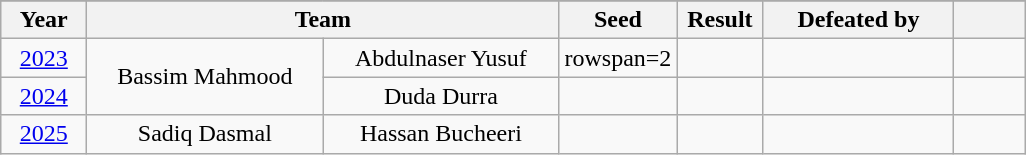<table class="wikitable" style="text-align: center;">
<tr style= "background: #e2e2e2;">
</tr>
<tr style="background: #efefef;">
<th width=50px>Year</th>
<th colspan="2">Team</th>
<th width=50px>Seed</th>
<th width=50px>Result</th>
<th width=120px>Defeated by</th>
<th width=40px></th>
</tr>
<tr>
<td><a href='#'>2023</a></td>
<td rowspan=2 width=150px>Bassim Mahmood</td>
<td width=150px>Abdulnaser Yusuf</td>
<td>rowspan=2 </td>
<td></td>
<td> <br> </td>
<td></td>
</tr>
<tr>
<td><a href='#'>2024</a></td>
<td width=150px>Duda Durra</td>
<td></td>
<td> <br> </td>
<td></td>
</tr>
<tr>
<td><a href='#'>2025</a></td>
<td>Sadiq Dasmal</td>
<td>Hassan Bucheeri</td>
<td></td>
<td></td>
<td></td>
<td></td>
</tr>
</table>
